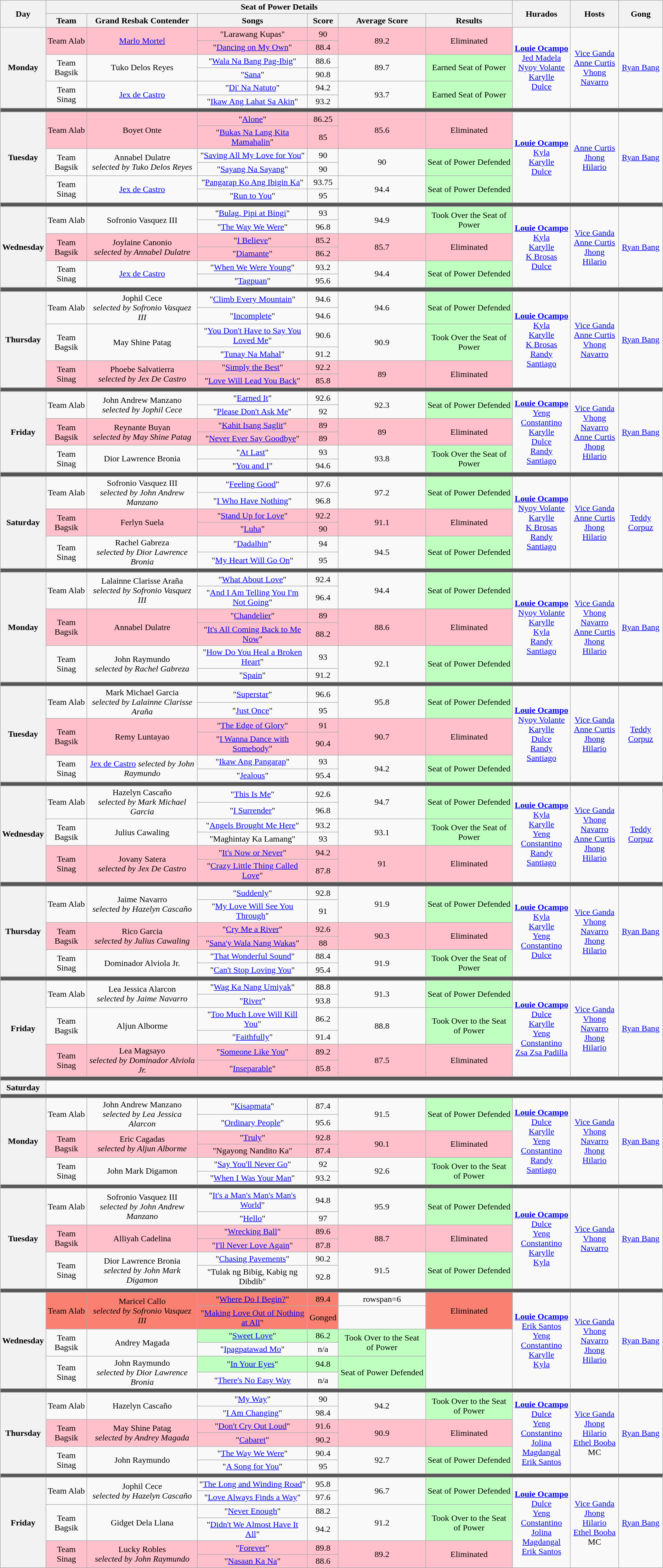<table class="wikitable" style="text-align:center;">
<tr>
<th rowspan="2">Day</th>
<th colspan="6">Seat of Power Details</th>
<th rowspan="2">Hurados</th>
<th rowspan="2">Hosts</th>
<th rowspan="2">Gong</th>
</tr>
<tr>
<th>Team</th>
<th>Grand Resbak Contender</th>
<th>Songs</th>
<th>Score</th>
<th>Average Score</th>
<th>Results</th>
</tr>
<tr>
<th rowspan="6">Monday<br><small></small></th>
<td rowspan="2" style="background:pink;">Team Alab</td>
<td rowspan="2" style="background:pink;"><a href='#'>Marlo Mortel</a></td>
<td style="background:pink;">"Larawang Kupas"</td>
<td style="background:pink;">90</td>
<td rowspan="2" style="background:pink;">89.2</td>
<td rowspan="2" style="background:pink;">Eliminated</td>
<td rowspan="6"><strong><a href='#'>Louie Ocampo</a></strong><br> <a href='#'>Jed Madela</a> <br> <a href='#'>Nyoy Volante</a> <br> <a href='#'>Karylle</a> <br> <a href='#'>Dulce</a></td>
<td rowspan="6"><a href='#'>Vice Ganda</a> <br> <a href='#'>Anne Curtis</a> <br> <a href='#'>Vhong Navarro</a></td>
<td rowspan="6"><a href='#'>Ryan Bang</a></td>
</tr>
<tr>
<td style="background:pink;">"<a href='#'>Dancing on My Own</a>"</td>
<td style="background:pink;">88.4</td>
</tr>
<tr>
<td rowspan="2" style="background:#;">Team Bagsik</td>
<td rowspan="2" style="background:#;">Tuko Delos Reyes</td>
<td style="background:#;">"<a href='#'>Wala Na Bang Pag-Ibig</a>"</td>
<td style="background:#;">88.6</td>
<td rowspan="2" style="background:#;">89.7</td>
<td rowspan="2" style="background:#BFFFC0;">Earned Seat of Power</td>
</tr>
<tr>
<td>"<a href='#'>Sana</a>"</td>
<td>90.8</td>
</tr>
<tr>
<td rowspan="2" style="background:#;">Team Sinag</td>
<td rowspan="2" style="background:#;"><a href='#'>Jex de Castro</a></td>
<td style="background:#;">"<a href='#'>Di' Na Natuto</a>"</td>
<td style="background:#;">94.2</td>
<td rowspan="2" style="background:#;">93.7</td>
<td rowspan="2" style="background:#BFFFC0;">Earned Seat of Power</td>
</tr>
<tr>
<td>"<a href='#'>Ikaw Ang Lahat Sa Akin</a>"</td>
<td>93.2</td>
</tr>
<tr>
<th colspan="10" style="background:#555;"></th>
</tr>
<tr>
<th rowspan="6">Tuesday<br><small></small></th>
<td rowspan="2" style="background:pink;">Team Alab</td>
<td rowspan="2" style="background:pink;">Boyet Onte</td>
<td style="background:pink;">"<a href='#'>Alone</a>"</td>
<td style="background:pink;">86.25</td>
<td rowspan="2" style="background:pink;">85.6</td>
<td rowspan="2" style="background:pink;">Eliminated</td>
<td rowspan="6"><strong><a href='#'>Louie Ocampo</a></strong> <br> <a href='#'>Kyla</a> <br> <a href='#'>Karylle</a> <br> <a href='#'>Dulce</a></td>
<td rowspan="6"><a href='#'>Anne Curtis</a> <br> <a href='#'>Jhong Hilario</a></td>
<td rowspan="6"><a href='#'>Ryan Bang</a></td>
</tr>
<tr>
<td style="background:pink;">"<a href='#'>Bukas Na Lang Kita Mamahalin</a>"</td>
<td style="background:pink;">85</td>
</tr>
<tr>
<td rowspan="2" style="background:#;">Team Bagsik</td>
<td rowspan="2" style="background:#;">Annabel Dulatre<br><em>selected by Tuko Delos Reyes</em></td>
<td style="background:#;">"<a href='#'>Saving All My Love for You</a>"</td>
<td style="background:#;">90</td>
<td rowspan="2" style="background:#;">90</td>
<td rowspan="2" style="background:#BFFFC0;">Seat of Power Defended</td>
</tr>
<tr>
<td>"<a href='#'>Sayang Na Sayang</a>"</td>
<td>90</td>
</tr>
<tr>
<td rowspan="2" style="background:#;">Team Sinag</td>
<td rowspan="2" style="background:#;"><a href='#'>Jex de Castro</a></td>
<td style="background:#;">"<a href='#'>Pangarap Ko Ang Ibigin Ka</a>"</td>
<td style="background:#;">93.75</td>
<td rowspan="2" style="background:#;">94.4</td>
<td rowspan="2" style="background:#BFFFC0;">Seat of Power Defended</td>
</tr>
<tr>
<td>"<a href='#'>Run to You</a>"</td>
<td>95</td>
</tr>
<tr>
<th colspan="10" style="background:#555;"></th>
</tr>
<tr>
<th rowspan="6">Wednesday<br><small></small></th>
<td rowspan="2" style="background:#;">Team Alab</td>
<td rowspan="2" style="background:#;">Sofronio Vasquez III</td>
<td style="background:#;">"<a href='#'>Bulag, Pipi at Bingi</a>"</td>
<td style="background:#;">93</td>
<td rowspan="2" style="background:#;">94.9</td>
<td rowspan="2" style="background:#BFFFC0;">Took Over the Seat of Power</td>
<td rowspan="6"><strong><a href='#'>Louie Ocampo</a></strong> <br> <a href='#'>Kyla</a> <br> <a href='#'>Karylle</a> <br> <a href='#'>K Brosas</a> <br> <a href='#'>Dulce</a></td>
<td rowspan="6"><a href='#'>Vice Ganda</a> <br> <a href='#'>Anne Curtis</a> <br> <a href='#'>Jhong Hilario</a></td>
<td rowspan="6"><a href='#'>Ryan Bang</a></td>
</tr>
<tr>
<td>"<a href='#'>The Way We Were</a>"</td>
<td>96.8</td>
</tr>
<tr>
<td rowspan="2" style="background:pink;">Team Bagsik</td>
<td rowspan="2" style="background:pink;">Joylaine Canonio<br><em>selected by Annabel Dulatre</em></td>
<td style="background:pink;">"<a href='#'>I Believe</a>"</td>
<td style="background:pink;">85.2</td>
<td rowspan="2" style="background:pink;">85.7</td>
<td rowspan="2" style="background:pink;">Eliminated</td>
</tr>
<tr>
<td style="background:pink;">"<a href='#'>Diamante</a>"</td>
<td style="background:pink;">86.2</td>
</tr>
<tr>
<td rowspan="2" style="background:#;">Team Sinag</td>
<td rowspan="2" style="background:#;"><a href='#'>Jex de Castro</a></td>
<td style="background:#;">"<a href='#'>When We Were Young</a>"</td>
<td style="background:#;">93.2</td>
<td rowspan="2" style="background:#;">94.4</td>
<td rowspan="2" style="background:#BFFFC0;">Seat of Power Defended</td>
</tr>
<tr>
<td>"<a href='#'>Tagpuan</a>"</td>
<td>95.6</td>
</tr>
<tr>
<th colspan="10" style="background:#555;"></th>
</tr>
<tr>
<th rowspan="6">Thursday<br><small></small></th>
<td rowspan="2" style="background:#;">Team Alab</td>
<td rowspan="2" style="background:#;">Jophil Cece<br><em>selected by Sofronio Vasquez III</em></td>
<td style="background:#;">"<a href='#'>Climb Every Mountain</a>"</td>
<td style="background:#;">94.6</td>
<td rowspan="2" style="background:#;">94.6</td>
<td rowspan="2" style="background:#BFFFC0;">Seat of Power Defended</td>
<td rowspan="6"><strong><a href='#'>Louie Ocampo</a></strong> <br> <a href='#'>Kyla</a> <br> <a href='#'>Karylle</a> <br> <a href='#'>K Brosas</a> <br> <a href='#'>Randy Santiago</a></td>
<td rowspan="6"><a href='#'>Vice Ganda</a> <br> <a href='#'>Anne Curtis</a> <br> <a href='#'>Vhong Navarro</a></td>
<td rowspan="6"><a href='#'>Ryan Bang</a></td>
</tr>
<tr>
<td>"<a href='#'>Incomplete</a>"</td>
<td>94.6</td>
</tr>
<tr>
<td rowspan="2" style="background:#;">Team Bagsik</td>
<td rowspan="2" style="background:#;">May Shine Patag</td>
<td style="background:#;">"<a href='#'>You Don't Have to Say You Loved Me</a>"</td>
<td style="background:#;">90.6</td>
<td rowspan="2" style="background:#;">90.9</td>
<td rowspan="2" style="background:#BFFFC0;">Took Over the Seat of Power</td>
</tr>
<tr>
<td>"<a href='#'>Tunay Na Mahal</a>"</td>
<td>91.2</td>
</tr>
<tr>
<td rowspan="2" style="background:pink;">Team Sinag</td>
<td rowspan="2" style="background:pink;">Phoebe Salvatierra<br><em>selected by Jex De Castro</em></td>
<td style="background:pink;">"<a href='#'>Simply the Best</a>"</td>
<td style="background:pink;">92.2</td>
<td rowspan="2" style="background:pink;">89</td>
<td rowspan="2" style="background:pink;">Eliminated</td>
</tr>
<tr>
<td style="background:pink;">"<a href='#'>Love Will Lead You Back</a>"</td>
<td style="background:pink;">85.8</td>
</tr>
<tr>
<th colspan="10" style="background:#555;"></th>
</tr>
<tr>
<th rowspan="6">Friday<br><small></small></th>
<td rowspan="2" style="background:#;">Team Alab</td>
<td rowspan="2" style="background:#;">John Andrew Manzano<br><em>selected by Jophil Cece</em></td>
<td style="background:#;">"<a href='#'>Earned It</a>"</td>
<td style="background:#;">92.6</td>
<td rowspan="2" style="background:#;">92.3</td>
<td rowspan="2" style="background:#BFFFC0;">Seat of Power Defended</td>
<td rowspan="6"><strong><a href='#'>Louie Ocampo</a></strong> <br> <a href='#'>Yeng Constantino</a> <br> <a href='#'>Karylle</a> <br> <a href='#'>Dulce</a> <br> <a href='#'>Randy Santiago</a></td>
<td rowspan="6"><a href='#'>Vice Ganda</a> <br> <a href='#'>Vhong Navarro</a> <br> <a href='#'>Anne Curtis</a> <br> <a href='#'>Jhong Hilario</a></td>
<td rowspan="6"><a href='#'>Ryan Bang</a></td>
</tr>
<tr>
<td>"<a href='#'>Please Don't Ask Me</a>"</td>
<td>92</td>
</tr>
<tr>
<td rowspan="2" style="background:pink;">Team Bagsik</td>
<td rowspan="2" style="background:pink;">Reynante Buyan<br><em>selected by May Shine Patag</em></td>
<td style="background:pink;">"<a href='#'>Kahit Isang Saglit</a>"</td>
<td style="background:pink;">89</td>
<td rowspan="2" style="background:pink;">89</td>
<td rowspan="2" style="background:pink;">Eliminated</td>
</tr>
<tr>
<td style="background:pink;">"<a href='#'>Never Ever Say Goodbye</a>"</td>
<td style="background:pink;">89</td>
</tr>
<tr>
<td rowspan="2" style="background:#;">Team Sinag</td>
<td rowspan="2" style="background:#;">Dior Lawrence Bronia</td>
<td style="background:#;">"<a href='#'>At Last</a>"</td>
<td style="background:#;">93</td>
<td rowspan="2" style="background:#;">93.8</td>
<td rowspan="2" style="background:#BFFFC0;">Took Over the Seat of Power</td>
</tr>
<tr>
<td>"<a href='#'>You and I</a>"</td>
<td>94.6</td>
</tr>
<tr>
<th colspan="10" style="background:#555;"></th>
</tr>
<tr>
<th rowspan="6">Saturday<br><small></small></th>
<td rowspan="2" style="background:#;">Team Alab</td>
<td rowspan="2" style="background:#;">Sofronio Vasquez III<br><em>selected by John Andrew Manzano</em></td>
<td style="background:#;">"<a href='#'>Feeling Good</a>"</td>
<td style="background:#;">97.6</td>
<td rowspan="2" style="background:#;">97.2</td>
<td rowspan="2" style="background:#bfffc0;">Seat of Power Defended</td>
<td rowspan="6"><strong><a href='#'>Louie Ocampo</a></strong> <br> <a href='#'>Nyoy Volante</a> <br> <a href='#'>Karylle</a> <br> <a href='#'>K Brosas</a> <br> <a href='#'>Randy Santiago</a></td>
<td rowspan="6"><a href='#'>Vice Ganda</a> <br> <a href='#'>Anne Curtis</a> <br> <a href='#'>Jhong Hilario</a></td>
<td rowspan="6"><a href='#'>Teddy Corpuz</a></td>
</tr>
<tr>
<td>"<a href='#'>I Who Have Nothing</a>"</td>
<td>96.8</td>
</tr>
<tr>
<td rowspan="2" style="background:pink;">Team Bagsik</td>
<td rowspan="2" style="background:pink;">Ferlyn Suela</td>
<td style="background:pink;">"<a href='#'>Stand Up for Love</a>"</td>
<td style="background:pink;">92.2</td>
<td rowspan="2" style="background:pink;">91.1</td>
<td rowspan="2" style="background:pink;">Eliminated</td>
</tr>
<tr>
<td style="background:pink;">"<a href='#'>Luha</a>"</td>
<td style="background:pink;">90</td>
</tr>
<tr>
<td rowspan="2" style="background:#;">Team Sinag</td>
<td rowspan="2" style="background:#;">Rachel Gabreza<br><em>selected by Dior Lawrence Bronia</em></td>
<td style="background:#;">"<a href='#'>Dadalhin</a>"</td>
<td style="background:#;">94</td>
<td rowspan="2" style="background:#;">94.5</td>
<td rowspan="2" style="background:#bfffc0;">Seat of Power Defended</td>
</tr>
<tr>
<td>"<a href='#'>My Heart Will Go On</a>"</td>
<td>95</td>
</tr>
<tr>
<th colspan="10" style="background:#555;"></th>
</tr>
<tr>
<th rowspan="6">Monday<br><small></small></th>
<td rowspan="2" style="background:#;">Team Alab</td>
<td rowspan="2" style="background:#;">Lalainne Clarisse Araña<br><em>selected by Sofronio Vasquez III</em></td>
<td style="background:#;">"<a href='#'>What About Love</a>"</td>
<td style="background:#;">92.4</td>
<td rowspan="2" style="background:#;">94.4</td>
<td rowspan="2" style="background:#bfffc0;">Seat of Power Defended</td>
<td rowspan="6"><strong><a href='#'>Louie Ocampo</a></strong> <br> <a href='#'>Nyoy Volante</a> <br> <a href='#'>Karylle</a> <br> <a href='#'>Kyla</a> <br> <a href='#'>Randy Santiago</a></td>
<td rowspan="6"><a href='#'>Vice Ganda</a> <br> <a href='#'>Vhong Navarro</a> <br> <a href='#'>Anne Curtis</a> <br> <a href='#'>Jhong Hilario</a></td>
<td rowspan="6"><a href='#'>Ryan Bang</a></td>
</tr>
<tr>
<td>"<a href='#'>And I Am Telling You I'm Not Going</a>"</td>
<td>96.4</td>
</tr>
<tr>
<td rowspan="2" style="background:pink;">Team Bagsik</td>
<td rowspan="2" style="background:pink;">Annabel Dulatre</td>
<td style="background:pink;">"<a href='#'>Chandelier</a>"</td>
<td style="background:pink;">89</td>
<td rowspan="2" style="background:pink;">88.6</td>
<td rowspan="2" style="background:pink;">Eliminated</td>
</tr>
<tr>
<td style="background:pink;">"<a href='#'>It's All Coming Back to Me Now</a>"</td>
<td style="background:pink;">88.2</td>
</tr>
<tr>
<td rowspan="2" style="background:#;">Team Sinag</td>
<td rowspan="2" style="background:#;">John Raymundo<br><em>selected by Rachel Gabreza</em></td>
<td style="background:#;">"<a href='#'>How Do You Heal a Broken Heart</a>"</td>
<td style="background:#;">93</td>
<td rowspan="2" style="background:#;">92.1</td>
<td rowspan="2" style="background:#bfffc0;">Seat of Power Defended</td>
</tr>
<tr>
<td>"<a href='#'>Spain</a>"</td>
<td>91.2</td>
</tr>
<tr>
<th colspan="10" style="background:#555;"></th>
</tr>
<tr>
<th rowspan="6">Tuesday<br><small></small></th>
<td rowspan="2" style="background:#;">Team Alab</td>
<td rowspan="2" style="background:#;">Mark Michael Garcia<br><em>selected by Lalainne Clarisse Araña</em></td>
<td style="background:#;">"<a href='#'>Superstar</a>"</td>
<td style="background:#;">96.6</td>
<td rowspan="2" style="background:#;">95.8</td>
<td rowspan="2" style="background:#bfffc0;">Seat of Power Defended</td>
<td rowspan="6"><strong><a href='#'>Louie Ocampo</a></strong> <br> <a href='#'>Nyoy Volante</a> <br> <a href='#'>Karylle</a> <br> <a href='#'>Dulce</a> <br> <a href='#'>Randy Santiago</a></td>
<td rowspan="6"><a href='#'>Vice Ganda</a> <br> <a href='#'>Anne Curtis</a> <br> <a href='#'>Jhong Hilario</a></td>
<td rowspan="6"><a href='#'>Teddy Corpuz</a></td>
</tr>
<tr>
<td>"<a href='#'>Just Once</a>"</td>
<td>95</td>
</tr>
<tr>
<td rowspan="2" style="background:pink;">Team Bagsik</td>
<td rowspan="2" style="background:pink;">Remy Luntayao</td>
<td style="background:pink;">"<a href='#'>The Edge of Glory</a>"</td>
<td style="background:pink;">91</td>
<td rowspan="2" style="background:pink;">90.7</td>
<td rowspan="2" style="background:pink;">Eliminated</td>
</tr>
<tr>
<td style="background:pink;">"<a href='#'>I Wanna Dance with Somebody</a>"</td>
<td style="background:pink;">90.4</td>
</tr>
<tr>
<td rowspan="2" style="background:#;">Team Sinag</td>
<td rowspan="2" style="background:#;"><a href='#'>Jex de Castro</a>  <em>selected by John Raymundo</em></td>
<td style="background:#;">"<a href='#'>Ikaw Ang Pangarap</a>"</td>
<td style="background:#;">93</td>
<td rowspan="2" style="background:#;">94.2</td>
<td rowspan="2" style="background:#bfffc0;">Seat of Power Defended</td>
</tr>
<tr>
<td>"<a href='#'>Jealous</a>"</td>
<td>95.4</td>
</tr>
<tr>
<th colspan="10" style="background:#555;"></th>
</tr>
<tr>
<th rowspan="6">Wednesday<br><small></small></th>
<td rowspan="2" style="background:#;">Team Alab</td>
<td rowspan="2" style="background:#;">Hazelyn Cascaño<br><em>selected by Mark Michael Garcia</em></td>
<td style="background:#;">"<a href='#'>This Is Me</a>"</td>
<td style="background:#;">92.6</td>
<td rowspan="2" style="background:#;">94.7</td>
<td rowspan="2" style="background:#bfffc0;">Seat of Power Defended</td>
<td rowspan="6"><strong><a href='#'>Louie Ocampo</a></strong> <br> <a href='#'>Kyla</a> <br> <a href='#'>Karylle</a> <br> <a href='#'>Yeng Constantino</a> <br> <a href='#'>Randy Santiago</a></td>
<td rowspan="6"><a href='#'>Vice Ganda</a> <br> <a href='#'>Vhong Navarro</a> <br> <a href='#'>Anne Curtis</a> <br> <a href='#'>Jhong Hilario</a></td>
<td rowspan="6"><a href='#'>Teddy Corpuz</a></td>
</tr>
<tr>
<td>"<a href='#'>I Surrender</a>"</td>
<td>96.8</td>
</tr>
<tr>
<td rowspan="2" style="background:#;">Team Bagsik</td>
<td rowspan="2" style="background:#;">Julius Cawaling</td>
<td style="background:#;">"<a href='#'>Angels Brought Me Here</a>"</td>
<td style="background:#;">93.2</td>
<td rowspan="2" style="background:#;">93.1</td>
<td rowspan="2" style="background:#bfffc0;">Took Over the Seat of Power</td>
</tr>
<tr>
<td>"Maghintay Ka Lamang"</td>
<td>93</td>
</tr>
<tr>
<td rowspan="2" style="background:pink;">Team Sinag</td>
<td rowspan="2" style="background:pink;">Jovany Satera<br><em>selected by Jex De Castro</em></td>
<td style="background:pink;">"<a href='#'>It's Now or Never</a>"</td>
<td style="background:pink;">94.2</td>
<td rowspan="2" style="background:pink;">91</td>
<td rowspan="2" style="background:pink;">Eliminated</td>
</tr>
<tr>
<td style="background:pink;">"<a href='#'>Crazy Little Thing Called Love</a>"</td>
<td style="background:pink;">87.8</td>
</tr>
<tr>
<th colspan="10" style="background:#555;"></th>
</tr>
<tr>
<th rowspan="6">Thursday<br><small></small></th>
<td rowspan="2" style="background:#;">Team Alab</td>
<td rowspan="2" style="background:#;">Jaime Navarro<br><em>selected by Hazelyn Cascaño</em></td>
<td style="background:#;">"<a href='#'>Suddenly</a>"</td>
<td style="background:#;">92.8</td>
<td rowspan="2" style="background:#;">91.9</td>
<td rowspan="2" style="background:#bfffc0;">Seat of Power Defended</td>
<td rowspan="6"><strong><a href='#'>Louie Ocampo</a></strong> <br> <a href='#'>Kyla</a> <br> <a href='#'>Karylle</a> <br> <a href='#'>Yeng Constantino</a> <br> <a href='#'>Dulce</a></td>
<td rowspan="6"><a href='#'>Vice Ganda</a> <br> <a href='#'>Vhong Navarro</a> <br> <a href='#'>Jhong Hilario</a></td>
<td rowspan="6"><a href='#'>Ryan Bang</a></td>
</tr>
<tr>
<td>"<a href='#'>My Love Will See You Through</a>"</td>
<td>91</td>
</tr>
<tr>
<td rowspan="2" style="background:pink;">Team Bagsik</td>
<td rowspan="2" style="background:pink;">Rico Garcia<br><em>selected by Julius Cawaling</em></td>
<td style="background:pink;">"<a href='#'>Cry Me a River</a>"</td>
<td style="background:pink;">92.6</td>
<td rowspan="2" style="background:pink;">90.3</td>
<td rowspan="2" style="background:pink;">Eliminated</td>
</tr>
<tr>
<td style="background:pink;">"<a href='#'>Sana'y Wala Nang Wakas</a>"</td>
<td style="background:pink;">88</td>
</tr>
<tr>
<td rowspan="2" style="background:#;">Team Sinag</td>
<td rowspan="2" style="background:#;">Dominador Alviola Jr.</td>
<td style="background:#;">"<a href='#'>That Wonderful Sound</a>"</td>
<td style="background:#;">88.4</td>
<td rowspan="2" style="background:#;">91.9</td>
<td rowspan="2" style="background:#bfffc0;">Took Over the Seat of Power</td>
</tr>
<tr>
<td>"<a href='#'>Can't Stop Loving You</a>"</td>
<td>95.4</td>
</tr>
<tr>
<th colspan="10" style="background:#555;"></th>
</tr>
<tr>
<th rowspan="6">Friday<br><small></small></th>
<td rowspan="2" style="background:#;">Team Alab</td>
<td rowspan="2" style="background:#;">Lea Jessica Alarcon<br><em>selected by Jaime Navarro</em></td>
<td style="background:#;">"<a href='#'>Wag Ka Nang Umiyak</a>"</td>
<td style="background:#;">88.8</td>
<td rowspan="2" style="background:#;">91.3</td>
<td rowspan="2" style="background:#bfffc0;">Seat of Power Defended</td>
<td rowspan="6"><strong><a href='#'>Louie Ocampo</a></strong> <br> <a href='#'>Dulce</a> <br> <a href='#'>Karylle</a> <br> <a href='#'>Yeng Constantino</a> <br> <a href='#'>Zsa Zsa Padilla</a></td>
<td rowspan="6"><a href='#'>Vice Ganda</a> <br> <a href='#'>Vhong Navarro</a> <br> <a href='#'>Jhong Hilario</a></td>
<td rowspan="6"><a href='#'>Ryan Bang</a></td>
</tr>
<tr>
<td>"<a href='#'>River</a>"</td>
<td>93.8</td>
</tr>
<tr>
<td rowspan="2" style="background:#;">Team Bagsik</td>
<td rowspan="2" style="background:#;">Aljun Alborme</td>
<td style="background:#;">"<a href='#'>Too Much Love Will Kill You</a>"</td>
<td style="background:#;">86.2</td>
<td rowspan="2" style="background:#;">88.8</td>
<td rowspan="2" style="background:#bfffc0;">Took Over to the Seat of Power</td>
</tr>
<tr>
<td>"<a href='#'>Faithfully</a>"</td>
<td>91.4</td>
</tr>
<tr>
<td rowspan="2" style="background:pink;">Team Sinag</td>
<td rowspan="2" style="background:pink;">Lea Magsayo<br><em>selected by Dominador Alviola Jr.</em></td>
<td style="background:pink;">"<a href='#'>Someone Like You</a>"</td>
<td style="background:pink;">89.2</td>
<td rowspan="2" style="background:pink;">87.5</td>
<td rowspan="2" style="background:pink;">Eliminated</td>
</tr>
<tr>
<td style="background:pink;">"<a href='#'>Inseparable</a>"</td>
<td style="background:pink;">85.8</td>
</tr>
<tr>
<th colspan="10" style="background:#555;"></th>
</tr>
<tr>
<th rowspan="1">Saturday<br><small></small></th>
<td colspan="9"></td>
</tr>
<tr>
<th colspan="10" style="background:#555;"></th>
</tr>
<tr>
<th rowspan="6">Monday<br><small></small></th>
<td rowspan="2" style="background:#;">Team Alab</td>
<td rowspan="2" style="background:#;">John Andrew Manzano<br><em>selected by Lea Jessica Alarcon</em></td>
<td style="background:#;">"<a href='#'>Kisapmata</a>"</td>
<td style="background:#;">87.4</td>
<td rowspan="2" style="background:#;">91.5</td>
<td rowspan="2" style="background:#bfffc0;">Seat of Power Defended</td>
<td rowspan="6"><strong><a href='#'>Louie Ocampo</a></strong> <br> <a href='#'>Dulce</a> <br> <a href='#'>Karylle</a> <br> <a href='#'>Yeng Constantino</a> <br> <a href='#'>Randy Santiago</a></td>
<td rowspan="6"><a href='#'>Vice Ganda</a> <br> <a href='#'>Vhong Navarro</a> <br> <a href='#'>Jhong Hilario</a></td>
<td rowspan="6"><a href='#'>Ryan Bang</a></td>
</tr>
<tr>
<td>"<a href='#'>Ordinary People</a>"</td>
<td>95.6</td>
</tr>
<tr>
<td rowspan="2" style="background:pink;">Team Bagsik</td>
<td rowspan="2" style="background:pink;">Eric Cagadas<br><em>selected by Aljun Alborme</em></td>
<td style="background:pink;">"<a href='#'>Truly</a>"</td>
<td style="background:pink;">92.8</td>
<td rowspan="2" style="background:pink;">90.1</td>
<td rowspan="2" style="background:pink;">Eliminated</td>
</tr>
<tr>
<td style="background:pink;">"Ngayong Nandito Ka"</td>
<td style="background:pink;">87.4</td>
</tr>
<tr>
<td rowspan="2" style="background:#;">Team Sinag</td>
<td rowspan="2" style="background:#;">John Mark Digamon</td>
<td style="background:#;">"<a href='#'>Say You'll Never Go</a>"</td>
<td style="background:#;">92</td>
<td rowspan="2" style="background:#;">92.6</td>
<td rowspan="2" style="background:#bfffc0;">Took Over to the Seat of Power</td>
</tr>
<tr>
<td>"<a href='#'>When I Was Your Man</a>"</td>
<td>93.2</td>
</tr>
<tr>
<th colspan="10" style="background:#555;"></th>
</tr>
<tr>
<th rowspan="6">Tuesday<br><small></small></th>
<td rowspan="2" style="background:#;">Team Alab</td>
<td rowspan="2" style="background:#;">Sofronio Vasquez III<br><em>selected by John Andrew Manzano</em></td>
<td style="background:#;">"<a href='#'>It's a Man's Man's Man's World</a>"</td>
<td style="background:#;">94.8</td>
<td rowspan="2" style="background:#;">95.9</td>
<td rowspan="2" style="background:#bfffc0;">Seat of Power Defended</td>
<td rowspan="6"><strong><a href='#'>Louie Ocampo</a></strong> <br> <a href='#'>Dulce</a> <br> <a href='#'>Yeng Constantino</a> <br> <a href='#'>Karylle</a> <br> <a href='#'>Kyla</a></td>
<td rowspan="6"><a href='#'>Vice Ganda</a> <br> <a href='#'>Vhong Navarro</a></td>
<td rowspan="6"><a href='#'>Ryan Bang</a></td>
</tr>
<tr>
<td>"<a href='#'>Hello</a>"</td>
<td>97</td>
</tr>
<tr>
<td rowspan="2" style="background:pink;">Team Bagsik</td>
<td rowspan="2" style="background:pink;">Alliyah Cadelina</td>
<td style="background:pink;">"<a href='#'>Wrecking Ball</a>"</td>
<td style="background:pink;">89.6</td>
<td rowspan="2" style="background:pink;">88.7</td>
<td rowspan="2" style="background:pink;">Eliminated</td>
</tr>
<tr>
<td style="background:pink;">"<a href='#'>I'll Never Love Again</a>"</td>
<td style="background:pink;">87.8</td>
</tr>
<tr>
<td rowspan="2" style="background:#;">Team Sinag</td>
<td rowspan="2" style="background:#;">Dior Lawrence Bronia<br><em>selected by John Mark Digamon</em></td>
<td style="background:#;">"<a href='#'>Chasing Pavements</a>"</td>
<td style="background:#;">90.2</td>
<td rowspan="2" style="background:#;">91.5</td>
<td rowspan="2" style="background:#bfffc0;">Seat of Power Defended</td>
</tr>
<tr>
<td>"Tulak ng Bibig, Kabig ng Dibdib"</td>
<td>92.8</td>
</tr>
<tr>
<th colspan="10" style="background:#555;"></th>
</tr>
<tr>
<th rowspan="6">Wednesday<br><small></small></th>
<td rowspan="2" style="background:salmon;">Team Alab</td>
<td rowspan="2" style="background:salmon;">Maricel Callo<br><em>selected by Sofronio Vasquez III</em></td>
<td style="background:salmon;">"<a href='#'>Where Do I Begin?</a>"</td>
<td style="background:salmon;">89.4</td>
<td>rowspan=6 </td>
<td rowspan="2" style="background:salmon;">Eliminated</td>
<td rowspan="6"><strong><a href='#'>Louie Ocampo</a></strong> <br> <a href='#'>Erik Santos</a> <br> <a href='#'>Yeng Constantino</a> <br> <a href='#'>Karylle</a> <br> <a href='#'>Kyla</a></td>
<td rowspan="6"><a href='#'>Vice Ganda</a> <br> <a href='#'>Vhong Navarro</a> <br> <a href='#'>Jhong Hilario</a></td>
<td rowspan="6"><a href='#'>Ryan Bang</a></td>
</tr>
<tr>
<td style="background:salmon;">"<a href='#'>Making Love Out of Nothing at All</a>"</td>
<td style="background:salmon;">Gonged</td>
</tr>
<tr>
<td rowspan="2" style="background:#;">Team Bagsik</td>
<td rowspan="2" style="background:#;">Andrey Magada</td>
<td style="background:#bfffc0;">"<a href='#'>Sweet Love</a>"</td>
<td style="background:#bfffc0;">86.2</td>
<td rowspan="2" style="background:#bfffc0;">Took Over to the Seat of Power</td>
</tr>
<tr>
<td>"<a href='#'>Ipagpatawad Mo</a>"</td>
<td>n/a</td>
</tr>
<tr>
<td rowspan="2" style="background:#;">Team Sinag</td>
<td rowspan="2" style="background:#;">John Raymundo<br><em>selected by Dior Lawrence Bronia</em></td>
<td style="background:#bfffc0;">"<a href='#'>In Your Eyes</a>"</td>
<td style="background:#bfffc0;">94.8</td>
<td rowspan="2" style="background:#bfffc0;">Seat of Power Defended</td>
</tr>
<tr>
<td>"<a href='#'>There's No Easy Way</a></td>
<td>n/a</td>
</tr>
<tr>
<th colspan="10" style="background:#555;"></th>
</tr>
<tr>
<th rowspan="6">Thursday<br><small></small></th>
<td rowspan="2" style="background:#;">Team Alab</td>
<td rowspan="2" style="background:#;">Hazelyn Cascaño</td>
<td style="background:#;">"<a href='#'>My Way</a>"</td>
<td style="background:#;">90</td>
<td rowspan="2" style="background:#;">94.2</td>
<td rowspan="2" style="background:#bfffc0;">Took Over to the Seat of Power</td>
<td rowspan="6"><strong><a href='#'>Louie Ocampo</a></strong> <br> <a href='#'>Dulce</a> <br> <a href='#'>Yeng Constantino</a> <br> <a href='#'>Jolina Magdangal</a> <br> <a href='#'>Erik Santos</a></td>
<td rowspan="6"><a href='#'>Vice Ganda</a> <br> <a href='#'>Jhong Hilario</a> <br> <a href='#'>Ethel Booba</a> <br> MC </td>
<td rowspan="6"><a href='#'>Ryan Bang</a></td>
</tr>
<tr>
<td>"<a href='#'>I Am Changing</a>"</td>
<td>98.4</td>
</tr>
<tr>
<td rowspan="2" style="background:pink;">Team Bagsik</td>
<td rowspan="2" style="background:pink;">May Shine Patag<br><em>selected by Andrey Magada</em></td>
<td style="background:pink;">"<a href='#'>Don't Cry Out Loud</a>"</td>
<td style="background:pink;">91.6</td>
<td rowspan="2" style="background:pink;">90.9</td>
<td rowspan="2" style="background:pink;">Eliminated</td>
</tr>
<tr>
<td style="background:pink;">"<a href='#'>Cabaret</a>"</td>
<td style="background:pink;">90.2</td>
</tr>
<tr>
<td rowspan="2" style="background:#;">Team Sinag</td>
<td rowspan="2" style="background:#;">John Raymundo</td>
<td style="background:#;">"<a href='#'>The Way We Were</a>"</td>
<td style="background:#;">90.4</td>
<td rowspan="2" style="background:#;">92.7</td>
<td rowspan="2" style="background:#bfffc0;">Seat of Power Defended</td>
</tr>
<tr>
<td>"<a href='#'>A Song for You</a>"</td>
<td>95</td>
</tr>
<tr>
<th colspan="10" style="background:#555;"></th>
</tr>
<tr>
<th rowspan="6">Friday<br><small></small></th>
<td rowspan="2" style="background:#;">Team Alab</td>
<td rowspan="2" style="background:#;">Jophil Cece<br><em>selected by Hazelyn Cascaño</em></td>
<td style="background:#;">"<a href='#'>The Long and Winding Road</a>"</td>
<td style="background:#;">95.8</td>
<td rowspan="2" style="background:#;">96.7</td>
<td rowspan="2" style="background:#bfffc0;">Seat of Power Defended</td>
<td rowspan="6"><strong><a href='#'>Louie Ocampo</a></strong> <br> <a href='#'>Dulce</a> <br> <a href='#'>Yeng Constantino</a> <br> <a href='#'>Jolina Magdangal</a> <br> <a href='#'>Erik Santos</a></td>
<td rowspan="6"><a href='#'>Vice Ganda</a> <br> <a href='#'>Jhong Hilario</a> <br> <a href='#'>Ethel Booba</a> <br> MC </td>
<td rowspan="6"><a href='#'>Ryan Bang</a></td>
</tr>
<tr>
<td>"<a href='#'>Love Always Finds a Way</a>"</td>
<td>97.6</td>
</tr>
<tr>
<td rowspan="2" style="background:#;">Team Bagsik</td>
<td rowspan="2" style="background:#;">Gidget Dela Llana</td>
<td style="background:#;">"<a href='#'>Never Enough</a>"</td>
<td style="background:#;">88.2</td>
<td rowspan="2" style="background:#;">91.2</td>
<td rowspan="2" style="background:#bfffc0;">Took Over to the Seat of Power</td>
</tr>
<tr>
<td>"<a href='#'>Didn't We Almost Have It All</a>"</td>
<td>94.2</td>
</tr>
<tr>
<td rowspan="2" style="background:pink;">Team Sinag</td>
<td rowspan="2" style="background:pink;">Lucky Robles<br><em>selected by John Raymundo</em></td>
<td style="background:pink;">"<a href='#'>Forever</a>"</td>
<td style="background:pink;">89.8</td>
<td rowspan="2" style="background:pink;">89.2</td>
<td rowspan="2" style="background:pink;">Eliminated</td>
</tr>
<tr>
<td style="background:pink;">"<a href='#'>Nasaan Ka Na</a>"</td>
<td style="background:pink;">88.6</td>
</tr>
</table>
